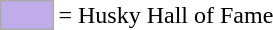<table>
<tr>
<td style="background-color:#C0ACEA; border:1px solid #aaaaaa; width:2em;"></td>
<td>= Husky Hall of Fame</td>
</tr>
</table>
